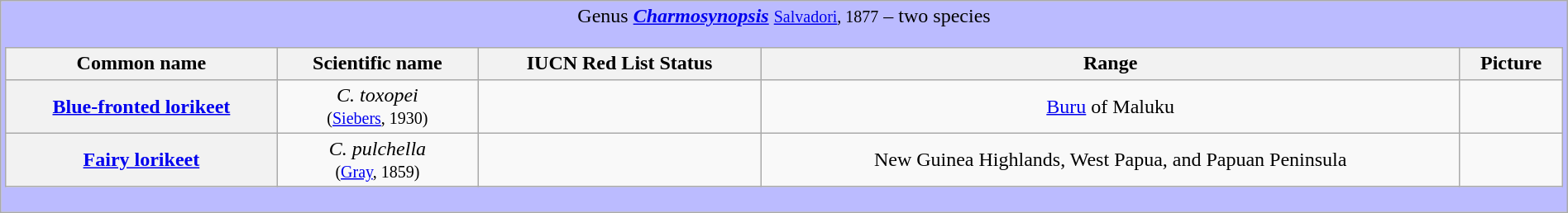<table class="wikitable" style="width:100%;text-align:center">
<tr>
<td colspan="100%" align="center" bgcolor="#BBBBFF">Genus <strong><em><a href='#'>Charmosynopsis</a></em></strong> <small><a href='#'>Salvadori</a>, 1877</small> – two species<br><table class="wikitable" style="width:100%;text-align:center">
<tr>
<th scope="col">Common name</th>
<th scope="col">Scientific name</th>
<th scope="col">IUCN Red List Status</th>
<th scope="col">Range</th>
<th scope="col">Picture</th>
</tr>
<tr>
<th scope="row"><a href='#'>Blue-fronted lorikeet</a></th>
<td><em>C. toxopei</em> <br><small>(<a href='#'>Siebers</a>, 1930)</small></td>
<td></td>
<td><a href='#'>Buru</a> of Maluku</td>
<td></td>
</tr>
<tr>
<th scope="row"><a href='#'>Fairy lorikeet</a></th>
<td><em>C. pulchella</em> <br><small>(<a href='#'>Gray</a>, 1859)</small></td>
<td></td>
<td>New Guinea Highlands, West Papua, and Papuan Peninsula</td>
<td></td>
</tr>
</table>
</td>
</tr>
</table>
